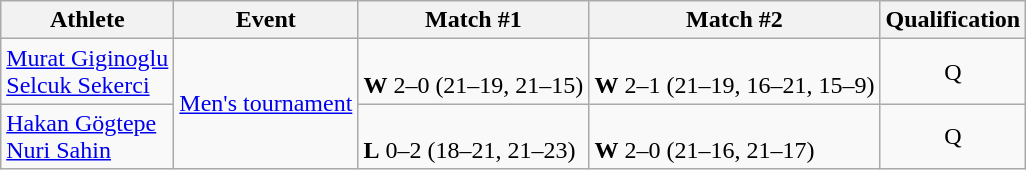<table class=wikitable>
<tr>
<th>Athlete</th>
<th>Event</th>
<th>Match #1</th>
<th>Match #2</th>
<th>Qualification</th>
</tr>
<tr>
<td><a href='#'>Murat Giginoglu</a> <br> <a href='#'>Selcuk Sekerci</a></td>
<td rowspan=2><a href='#'>Men's tournament</a></td>
<td> <br><strong>W</strong> 2–0 (21–19, 21–15)</td>
<td> <br><strong>W</strong> 2–1 (21–19, 16–21, 15–9)</td>
<td align=center>Q</td>
</tr>
<tr>
<td><a href='#'>Hakan Gögtepe</a> <br> <a href='#'>Nuri Sahin</a></td>
<td> <br><strong>L</strong> 0–2 (18–21, 21–23)</td>
<td> <br><strong>W</strong> 2–0 (21–16, 21–17)</td>
<td align=center>Q</td>
</tr>
</table>
